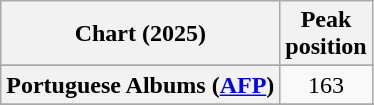<table class="wikitable sortable plainrowheaders" style="text-align:center">
<tr>
<th scope="col">Chart (2025)</th>
<th scope="col">Peak<br>position</th>
</tr>
<tr>
</tr>
<tr>
<th scope="row">Portuguese Albums (<a href='#'>AFP</a>)</th>
<td>163</td>
</tr>
<tr>
</tr>
<tr>
</tr>
<tr>
</tr>
</table>
